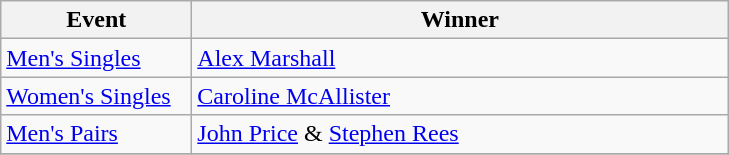<table class="wikitable" style="font-size: 100%">
<tr>
<th width=120>Event</th>
<th width=350>Winner</th>
</tr>
<tr>
<td><a href='#'>Men's Singles</a></td>
<td> <a href='#'>Alex Marshall</a></td>
</tr>
<tr>
<td><a href='#'>Women's Singles</a></td>
<td> <a href='#'>Caroline McAllister</a></td>
</tr>
<tr>
<td><a href='#'>Men's Pairs</a></td>
<td> <a href='#'>John Price</a> &  <a href='#'>Stephen Rees</a></td>
</tr>
<tr>
</tr>
</table>
